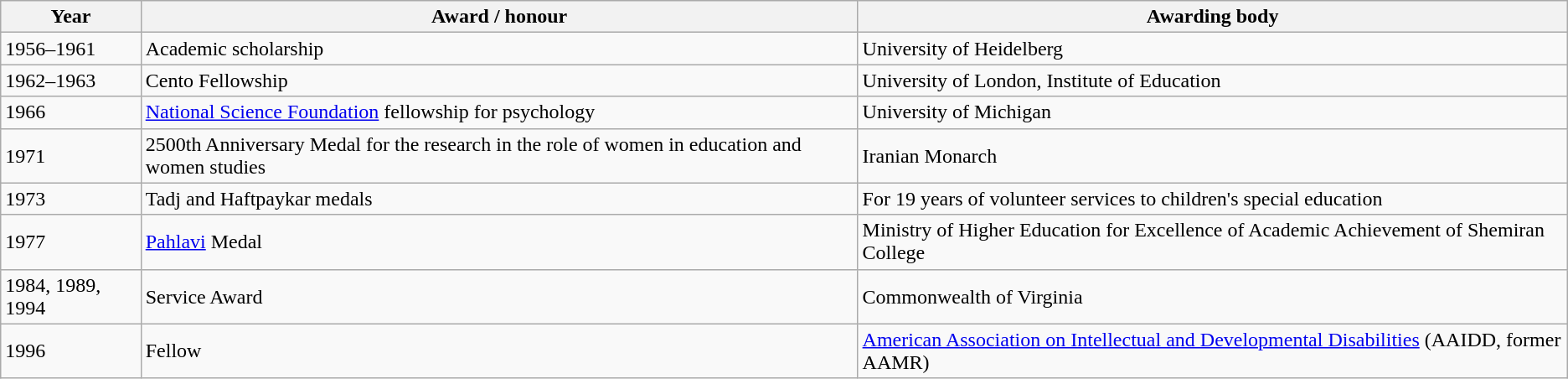<table class="wikitable sortable">
<tr>
<th>Year</th>
<th>Award / honour</th>
<th>Awarding body</th>
</tr>
<tr>
<td>1956–1961</td>
<td>Academic scholarship</td>
<td>University of Heidelberg</td>
</tr>
<tr>
<td>1962–1963</td>
<td>Cento Fellowship</td>
<td>University of London, Institute of Education</td>
</tr>
<tr>
<td>1966</td>
<td><a href='#'>National Science Foundation</a> fellowship for psychology</td>
<td>University of Michigan</td>
</tr>
<tr>
<td>1971</td>
<td>2500th Anniversary Medal for the research in the role of women in education and women studies</td>
<td>Iranian Monarch</td>
</tr>
<tr>
<td>1973</td>
<td>Tadj and Haftpaykar medals</td>
<td>For 19 years of volunteer services to children's special education</td>
</tr>
<tr>
<td>1977</td>
<td><a href='#'>Pahlavi</a> Medal</td>
<td>Ministry of Higher Education for Excellence of Academic Achievement of Shemiran College</td>
</tr>
<tr>
<td>1984, 1989, 1994</td>
<td>Service Award</td>
<td>Commonwealth of Virginia</td>
</tr>
<tr>
<td>1996</td>
<td>Fellow</td>
<td><a href='#'>American Association on Intellectual and Developmental Disabilities</a> (AAIDD, former AAMR)</td>
</tr>
</table>
